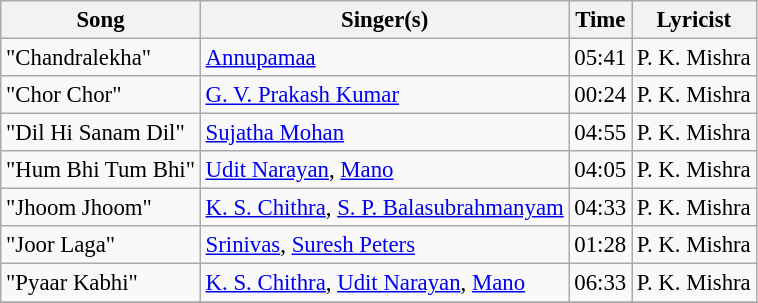<table class="wikitable tracklist" style="font-size:95%;">
<tr>
<th>Song</th>
<th>Singer(s)</th>
<th>Time</th>
<th>Lyricist</th>
</tr>
<tr>
<td>"Chandralekha"</td>
<td><a href='#'>Annupamaa</a></td>
<td>05:41</td>
<td>P. K. Mishra</td>
</tr>
<tr>
<td>"Chor Chor"</td>
<td><a href='#'>G. V. Prakash Kumar</a></td>
<td>00:24</td>
<td>P. K. Mishra</td>
</tr>
<tr>
<td>"Dil Hi Sanam Dil"</td>
<td><a href='#'>Sujatha Mohan</a></td>
<td>04:55</td>
<td>P. K. Mishra</td>
</tr>
<tr>
<td>"Hum Bhi Tum Bhi"</td>
<td><a href='#'>Udit Narayan</a>, <a href='#'>Mano</a></td>
<td>04:05</td>
<td>P. K. Mishra</td>
</tr>
<tr>
<td>"Jhoom Jhoom"</td>
<td><a href='#'>K. S. Chithra</a>, <a href='#'>S. P. Balasubrahmanyam</a></td>
<td>04:33</td>
<td>P. K. Mishra</td>
</tr>
<tr>
<td>"Joor Laga"</td>
<td><a href='#'>Srinivas</a>, <a href='#'>Suresh Peters</a></td>
<td>01:28</td>
<td>P. K. Mishra</td>
</tr>
<tr>
<td>"Pyaar Kabhi"</td>
<td><a href='#'>K. S. Chithra</a>, <a href='#'>Udit Narayan</a>, <a href='#'>Mano</a></td>
<td>06:33</td>
<td>P. K. Mishra</td>
</tr>
<tr>
</tr>
</table>
